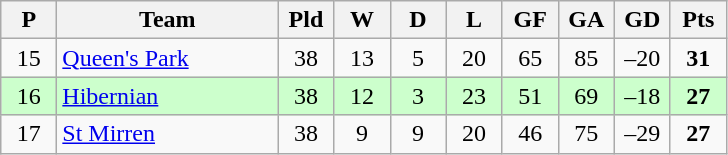<table class="wikitable" style="text-align: center;">
<tr>
<th width=30>P</th>
<th width=140>Team</th>
<th width=30>Pld</th>
<th width=30>W</th>
<th width=30>D</th>
<th width=30>L</th>
<th width=30>GF</th>
<th width=30>GA</th>
<th width=30>GD</th>
<th width=30>Pts</th>
</tr>
<tr>
<td>15</td>
<td align=left><a href='#'>Queen's Park</a></td>
<td>38</td>
<td>13</td>
<td>5</td>
<td>20</td>
<td>65</td>
<td>85</td>
<td>–20</td>
<td><strong>31</strong></td>
</tr>
<tr style="background:#ccffcc;">
<td>16</td>
<td align=left><a href='#'>Hibernian</a></td>
<td>38</td>
<td>12</td>
<td>3</td>
<td>23</td>
<td>51</td>
<td>69</td>
<td>–18</td>
<td><strong>27</strong></td>
</tr>
<tr>
<td>17</td>
<td align=left><a href='#'>St Mirren</a></td>
<td>38</td>
<td>9</td>
<td>9</td>
<td>20</td>
<td>46</td>
<td>75</td>
<td>–29</td>
<td><strong>27</strong></td>
</tr>
</table>
